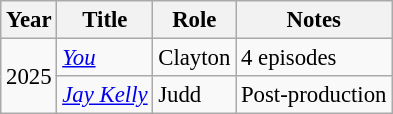<table class="wikitable sortable" style="font-size:95%">
<tr>
<th>Year</th>
<th>Title</th>
<th>Role</th>
<th>Notes</th>
</tr>
<tr>
<td rowspan=2>2025</td>
<td><a href='#'><em>You</em></a></td>
<td>Clayton</td>
<td>4 episodes</td>
</tr>
<tr>
<td><a href='#'><em>Jay Kelly</em></a></td>
<td>Judd</td>
<td>Post-production</td>
</tr>
</table>
